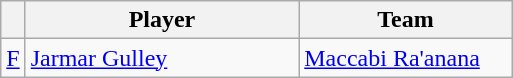<table class="wikitable">
<tr>
<th align="center"></th>
<th style="text-align:center;width:175px;">Player</th>
<th style="text-align:center;width:135px;">Team</th>
</tr>
<tr>
<td align=center><a href='#'>F</a></td>
<td> <a href='#'>Jarmar Gulley</a></td>
<td><a href='#'>Maccabi Ra'anana</a></td>
</tr>
</table>
